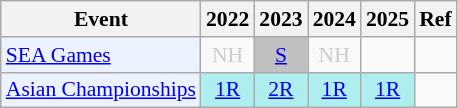<table style='font-size: 90%; text-align:center;' class='wikitable'>
<tr>
<th>Event</th>
<th>2022</th>
<th>2023</th>
<th>2024</th>
<th>2025</th>
<th>Ref</th>
</tr>
<tr>
<td bgcolor="#ECF2FF"; align="left"><a href='#'>SEA Games</a></td>
<td style=color:#ccc>NH</td>
<td bgcolor=silver><a href='#'>S</a></td>
<td style=color:#ccc>NH</td>
<td></td>
<td></td>
</tr>
<tr>
<td bgcolor="#ECF2FF"; align="left"><a href='#'>Asian Championships</a></td>
<td bgcolor=AFEEEE><a href='#'>1R</a></td>
<td bgcolor=AFEEEE><a href='#'>2R</a></td>
<td bgcolor=AFEEEE><a href='#'>1R</a></td>
<td bgcolor=AFEEEE><a href='#'>1R</a></td>
<td></td>
</tr>
</table>
